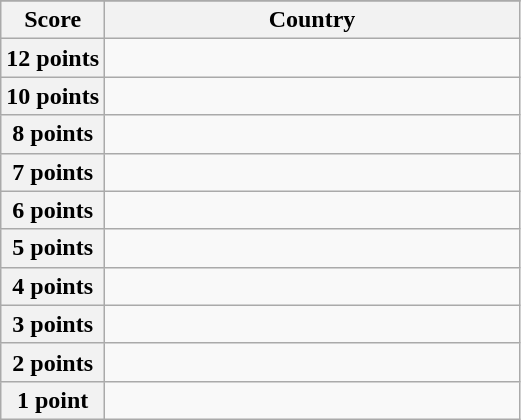<table class="wikitable">
<tr>
</tr>
<tr>
<th scope="col" width="20%">Score</th>
<th scope="col">Country</th>
</tr>
<tr>
<th scope="row">12 points</th>
<td></td>
</tr>
<tr>
<th scope="row">10 points</th>
<td></td>
</tr>
<tr>
<th scope="row">8 points</th>
<td></td>
</tr>
<tr>
<th scope="row">7 points</th>
<td></td>
</tr>
<tr>
<th scope="row">6 points</th>
<td></td>
</tr>
<tr>
<th scope="row">5 points</th>
<td></td>
</tr>
<tr>
<th scope="row">4 points</th>
<td></td>
</tr>
<tr>
<th scope="row">3 points</th>
<td></td>
</tr>
<tr>
<th scope="row">2 points</th>
<td></td>
</tr>
<tr>
<th scope="row">1 point</th>
<td></td>
</tr>
</table>
